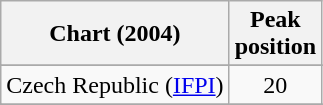<table class="wikitable sortable">
<tr>
<th>Chart (2004)</th>
<th>Peak<br>position</th>
</tr>
<tr>
</tr>
<tr>
<td>Czech Republic (<a href='#'>IFPI</a>)</td>
<td align="center">20</td>
</tr>
<tr>
</tr>
<tr>
</tr>
</table>
